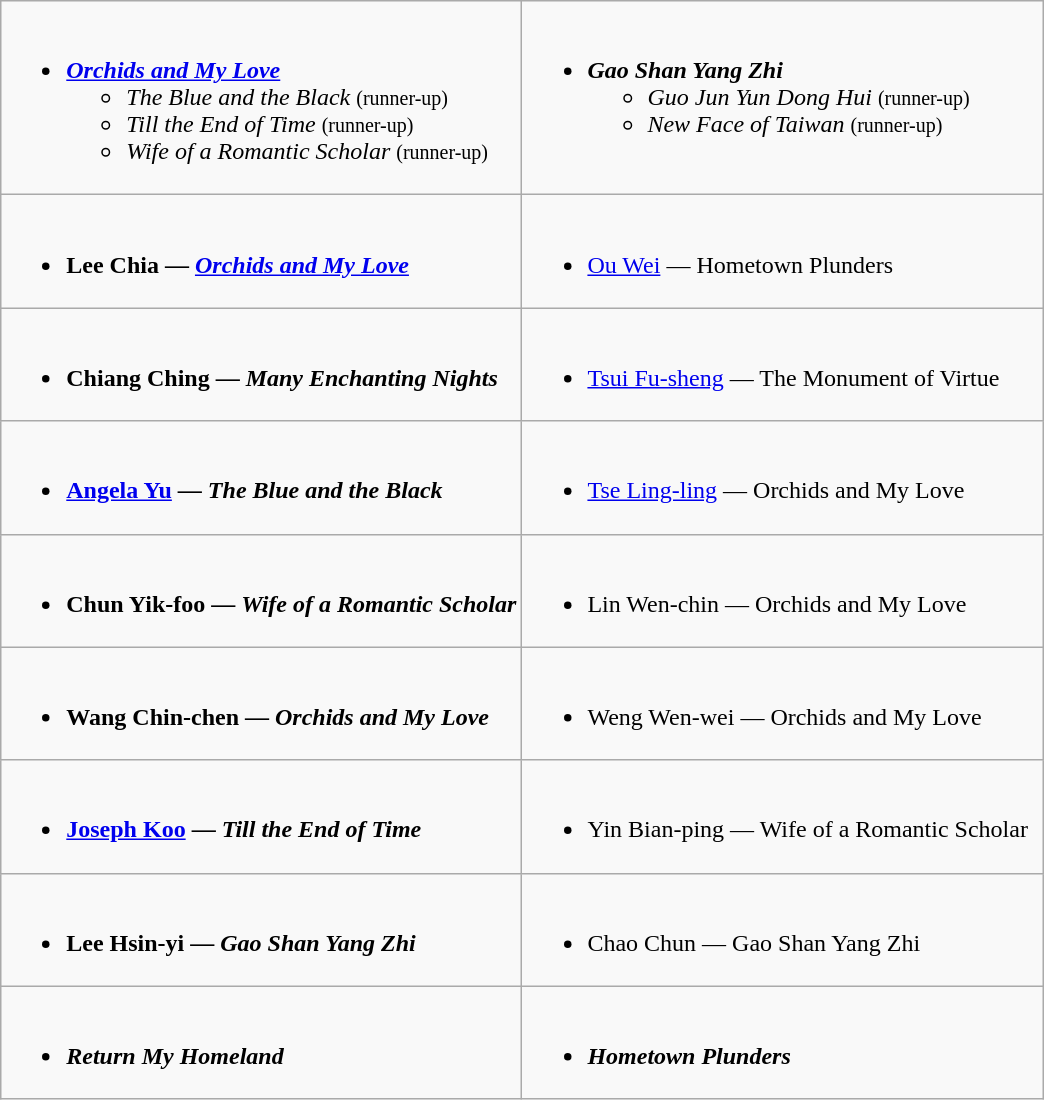<table class=wikitable>
<tr>
<td valign="top" width="50%"><br><ul><li><strong><em><a href='#'>Orchids and My Love</a></em></strong><ul><li><em>The Blue and the Black</em> <small>(runner-up)</small></li><li><em>Till the End of Time</em> <small>(runner-up)</small></li><li><em>Wife of a Romantic Scholar</em> <small>(runner-up)</small></li></ul></li></ul></td>
<td valign="top" width="50%"><br><ul><li><strong><em>Gao Shan Yang Zhi</em></strong><ul><li><em>Guo Jun Yun Dong Hui</em> <small>(runner-up)</small></li><li><em>New Face of Taiwan</em> <small>(runner-up)</small></li></ul></li></ul></td>
</tr>
<tr>
<td valign="top" width="50%"><br><ul><li><strong>Lee Chia — <em><a href='#'>Orchids and My Love</a><strong><em></li></ul></td>
<td valign="top" width="50%"><br><ul><li></strong><a href='#'>Ou Wei</a> — </em>Hometown Plunders</em></strong></li></ul></td>
</tr>
<tr>
<td valign="top" width="50%"><br><ul><li><strong>Chiang Ching — <em>Many Enchanting Nights<strong><em></li></ul></td>
<td valign="top" width="50%"><br><ul><li></strong><a href='#'>Tsui Fu-sheng</a> — </em>The Monument of Virtue</em></strong></li></ul></td>
</tr>
<tr>
<td valign="top" width="50%"><br><ul><li><strong><a href='#'>Angela Yu</a> — <em>The Blue and the Black<strong><em></li></ul></td>
<td valign="top" width="50%"><br><ul><li></strong><a href='#'>Tse Ling-ling</a>  — </em>Orchids and My Love</em></strong></li></ul></td>
</tr>
<tr>
<td valign="top" width="50%"><br><ul><li><strong>Chun Yik-foo — <em>Wife of a Romantic Scholar<strong><em></li></ul></td>
<td valign="top" width="50%"><br><ul><li></strong>Lin Wen-chin — </em>Orchids and My Love</em></strong></li></ul></td>
</tr>
<tr>
<td valign="top" width="50%"><br><ul><li><strong>Wang Chin-chen — <em>Orchids and My Love<strong><em></li></ul></td>
<td valign="top" width="50%"><br><ul><li></strong>Weng Wen-wei — </em>Orchids and My Love</em></strong></li></ul></td>
</tr>
<tr>
<td valign="top" width="50%"><br><ul><li><strong><a href='#'>Joseph Koo</a> — <em>Till the End of Time<strong><em></li></ul></td>
<td valign="top" width="50%"><br><ul><li></strong>Yin Bian-ping — </em>Wife of a Romantic Scholar</em></strong></li></ul></td>
</tr>
<tr>
<td valign="top" width="50%"><br><ul><li><strong>Lee Hsin-yi — <em>Gao Shan Yang Zhi<strong><em></li></ul></td>
<td valign="top" width="50%"><br><ul><li></strong>Chao Chun — </em>Gao Shan Yang Zhi</em></strong></li></ul></td>
</tr>
<tr>
<td valign="top" width="50%"><br><ul><li><strong><em>Return My Homeland</em></strong></li></ul></td>
<td valign="top" width="50%"><br><ul><li><strong><em>Hometown Plunders</em></strong></li></ul></td>
</tr>
</table>
